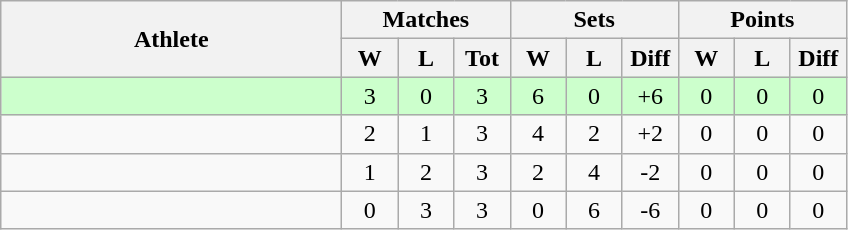<table class=wikitable style="text-align:center">
<tr>
<th rowspan=2 width=220>Athlete</th>
<th colspan=3 width=90>Matches</th>
<th colspan=3 width=90>Sets</th>
<th colspan=3 width=90>Points</th>
</tr>
<tr>
<th width=30>W</th>
<th width=30>L</th>
<th width=30>Tot</th>
<th width=30>W</th>
<th width=30>L</th>
<th width=30>Diff</th>
<th width=30>W</th>
<th width=30>L</th>
<th width=30>Diff</th>
</tr>
<tr bgcolor=ccffcc>
<td style="text-align:left"></td>
<td>3</td>
<td>0</td>
<td>3</td>
<td>6</td>
<td>0</td>
<td>+6</td>
<td>0</td>
<td>0</td>
<td>0</td>
</tr>
<tr>
<td style="text-align:left"></td>
<td>2</td>
<td>1</td>
<td>3</td>
<td>4</td>
<td>2</td>
<td>+2</td>
<td>0</td>
<td>0</td>
<td>0</td>
</tr>
<tr>
<td style="text-align:left"></td>
<td>1</td>
<td>2</td>
<td>3</td>
<td>2</td>
<td>4</td>
<td>-2</td>
<td>0</td>
<td>0</td>
<td>0</td>
</tr>
<tr>
<td style="text-align:left"></td>
<td>0</td>
<td>3</td>
<td>3</td>
<td>0</td>
<td>6</td>
<td>-6</td>
<td>0</td>
<td>0</td>
<td>0</td>
</tr>
</table>
